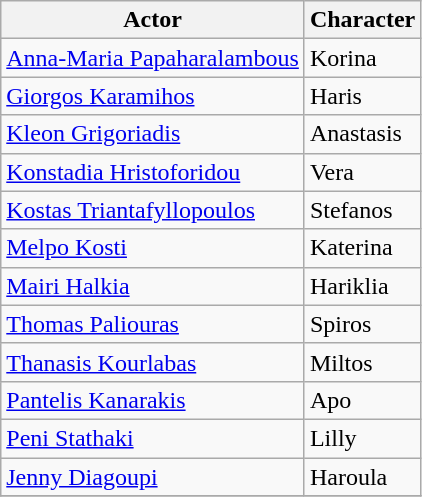<table class="wikitable">
<tr>
<th>Actor</th>
<th>Character</th>
</tr>
<tr>
<td><a href='#'>Anna-Maria Papaharalambous</a></td>
<td>Korina</td>
</tr>
<tr>
<td><a href='#'>Giorgos Karamihos</a></td>
<td>Haris</td>
</tr>
<tr>
<td><a href='#'>Kleon Grigoriadis</a></td>
<td>Anastasis</td>
</tr>
<tr>
<td><a href='#'>Konstadia Hristoforidou</a></td>
<td>Vera</td>
</tr>
<tr>
<td><a href='#'>Kostas Triantafyllopoulos</a></td>
<td>Stefanos</td>
</tr>
<tr>
<td><a href='#'>Melpo Kosti</a></td>
<td>Katerina</td>
</tr>
<tr>
<td><a href='#'>Mairi Halkia</a></td>
<td>Hariklia</td>
</tr>
<tr>
<td><a href='#'>Thomas Paliouras</a></td>
<td>Spiros</td>
</tr>
<tr>
<td><a href='#'>Thanasis Kourlabas</a></td>
<td>Miltos</td>
</tr>
<tr>
<td><a href='#'>Pantelis Kanarakis</a></td>
<td>Apo</td>
</tr>
<tr>
<td><a href='#'>Peni Stathaki</a></td>
<td>Lilly</td>
</tr>
<tr>
<td><a href='#'>Jenny Diagoupi</a></td>
<td>Haroula</td>
</tr>
<tr>
</tr>
</table>
